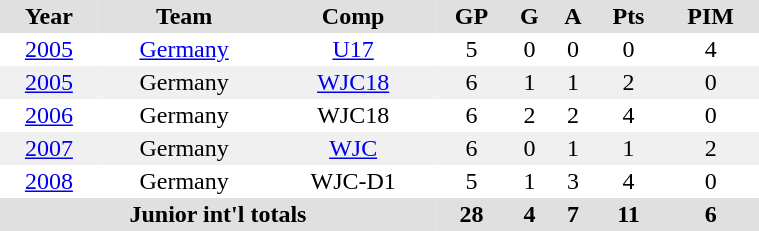<table BORDER="0" CELLPADDING="2" CELLSPACING="0" width=40%>
<tr ALIGN="center" bgcolor="#e0e0e0">
<th>Year</th>
<th>Team</th>
<th>Comp</th>
<th>GP</th>
<th>G</th>
<th>A</th>
<th>Pts</th>
<th>PIM</th>
</tr>
<tr ALIGN="center">
<td><a href='#'>2005</a></td>
<td><a href='#'>Germany</a></td>
<td><a href='#'>U17</a></td>
<td>5</td>
<td>0</td>
<td>0</td>
<td>0</td>
<td>4</td>
</tr>
<tr ALIGN="center" bgcolor="#f0f0f0">
<td><a href='#'>2005</a></td>
<td>Germany</td>
<td><a href='#'>WJC18</a></td>
<td>6</td>
<td>1</td>
<td>1</td>
<td>2</td>
<td>0</td>
</tr>
<tr ALIGN="center">
<td><a href='#'>2006</a></td>
<td>Germany</td>
<td>WJC18</td>
<td>6</td>
<td>2</td>
<td>2</td>
<td>4</td>
<td>0</td>
</tr>
<tr ALIGN="center" bgcolor="#f0f0f0">
<td><a href='#'>2007</a></td>
<td>Germany</td>
<td><a href='#'>WJC</a></td>
<td>6</td>
<td>0</td>
<td>1</td>
<td>1</td>
<td>2</td>
</tr>
<tr ALIGN="center">
<td><a href='#'>2008</a></td>
<td>Germany</td>
<td>WJC-D1</td>
<td>5</td>
<td>1</td>
<td>3</td>
<td>4</td>
<td>0</td>
</tr>
<tr bgcolor="#e0e0e0">
<th colspan="3">Junior int'l totals</th>
<th>28</th>
<th>4</th>
<th>7</th>
<th>11</th>
<th>6</th>
</tr>
</table>
